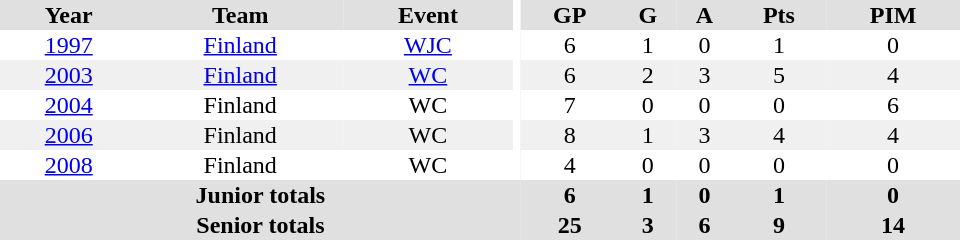<table border="0" cellpadding="1" cellspacing="0" ID="Table3" style="text-align:center; width:40em">
<tr bgcolor="#e0e0e0">
<th>Year</th>
<th>Team</th>
<th>Event</th>
<th rowspan="102" bgcolor="#ffffff"></th>
<th>GP</th>
<th>G</th>
<th>A</th>
<th>Pts</th>
<th>PIM</th>
</tr>
<tr>
<td><a href='#'>1997</a></td>
<td><a href='#'>Finland</a></td>
<td><a href='#'>WJC</a></td>
<td>6</td>
<td>1</td>
<td>0</td>
<td>1</td>
<td>0</td>
</tr>
<tr bgcolor="#f0f0f0">
<td><a href='#'>2003</a></td>
<td><a href='#'>Finland</a></td>
<td><a href='#'>WC</a></td>
<td>6</td>
<td>2</td>
<td>3</td>
<td>5</td>
<td>4</td>
</tr>
<tr>
<td><a href='#'>2004</a></td>
<td>Finland</td>
<td>WC</td>
<td>7</td>
<td>0</td>
<td>0</td>
<td>0</td>
<td>6</td>
</tr>
<tr bgcolor="#f0f0f0">
<td><a href='#'>2006</a></td>
<td>Finland</td>
<td>WC</td>
<td>8</td>
<td>1</td>
<td>3</td>
<td>4</td>
<td>4</td>
</tr>
<tr>
<td><a href='#'>2008</a></td>
<td>Finland</td>
<td>WC</td>
<td>4</td>
<td>0</td>
<td>0</td>
<td>0</td>
<td>0</td>
</tr>
<tr bgcolor="#e0e0e0">
<th colspan="4">Junior totals</th>
<th>6</th>
<th>1</th>
<th>0</th>
<th>1</th>
<th>0</th>
</tr>
<tr bgcolor="#e0e0e0">
<th colspan="4">Senior totals</th>
<th>25</th>
<th>3</th>
<th>6</th>
<th>9</th>
<th>14</th>
</tr>
</table>
